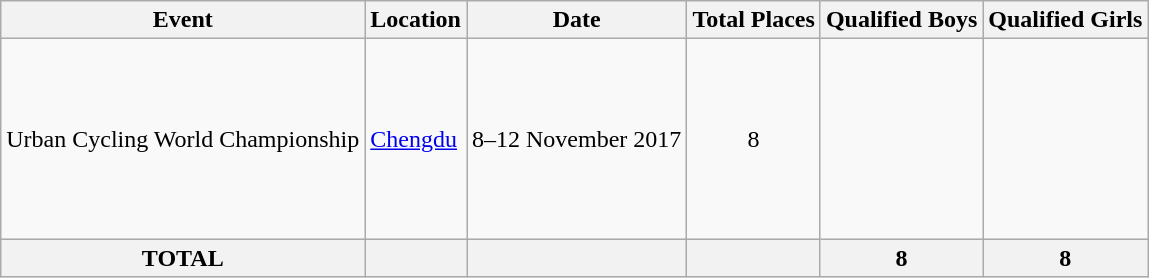<table class="wikitable">
<tr>
<th>Event</th>
<th>Location</th>
<th>Date</th>
<th>Total Places</th>
<th>Qualified Boys</th>
<th>Qualified Girls</th>
</tr>
<tr>
<td>Urban Cycling World Championship</td>
<td> <a href='#'>Chengdu</a></td>
<td>8–12 November 2017</td>
<td align="center">8</td>
<td><br><br><br><br><br><br><br></td>
<td><br><br><br><br><br><br><br></td>
</tr>
<tr>
<th>TOTAL</th>
<th></th>
<th></th>
<th></th>
<th>8</th>
<th>8</th>
</tr>
</table>
